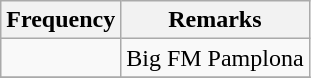<table class="wikitable">
<tr>
<th>Frequency</th>
<th>Remarks</th>
</tr>
<tr>
<td></td>
<td>Big FM Pamplona</td>
</tr>
<tr>
</tr>
</table>
